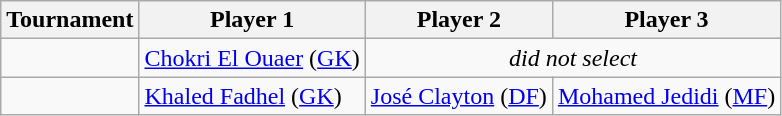<table class="wikitable">
<tr>
<th>Tournament</th>
<th>Player 1</th>
<th>Player 2</th>
<th>Player 3</th>
</tr>
<tr>
<td></td>
<td><a href='#'>Chokri El Ouaer</a> (<a href='#'>GK</a>)</td>
<td colspan="2" align="center"><em>did not select</em></td>
</tr>
<tr>
<td></td>
<td><a href='#'>Khaled Fadhel</a> (<a href='#'>GK</a>)</td>
<td><a href='#'>José Clayton</a> (<a href='#'>DF</a>)</td>
<td><a href='#'>Mohamed Jedidi</a> (<a href='#'>MF</a>)</td>
</tr>
</table>
